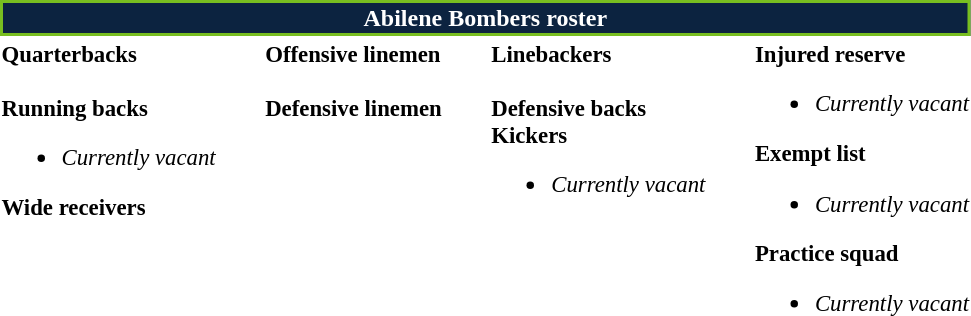<table class="toccolours" style="text-align: left;">
<tr>
<th colspan="7" style="text-align:center; background-color:#0c2340; color:white; border:2px solid #78be20;">Abilene Bombers roster</th>
</tr>
<tr>
<td style="font-size: 95%;vertical-align:top;"><strong>Quarterbacks</strong><br>
<br><strong>Running backs</strong><ul><li><em>Currently vacant</em></li></ul><strong>Wide receivers</strong>



</td>
<td style="width: 25px;"></td>
<td style="font-size: 95%;vertical-align:top;"><strong>Offensive linemen</strong><br>

<br><strong>Defensive linemen</strong>


</td>
<td style="width: 25px;"></td>
<td style="font-size: 95%;vertical-align:top;"><strong>Linebackers</strong><br><br><strong>Defensive backs</strong>




<br><strong>Kickers</strong><ul><li><em>Currently vacant</em></li></ul></td>
<td style="width: 25px;"></td>
<td style="font-size: 95%;vertical-align:top;"><strong>Injured reserve</strong><br><ul><li><em>Currently vacant</em></li></ul><strong>Exempt list</strong><ul><li><em>Currently vacant</em></li></ul><strong>Practice squad</strong><ul><li><em>Currently vacant</em></li></ul></td>
</tr>
<tr>
</tr>
</table>
